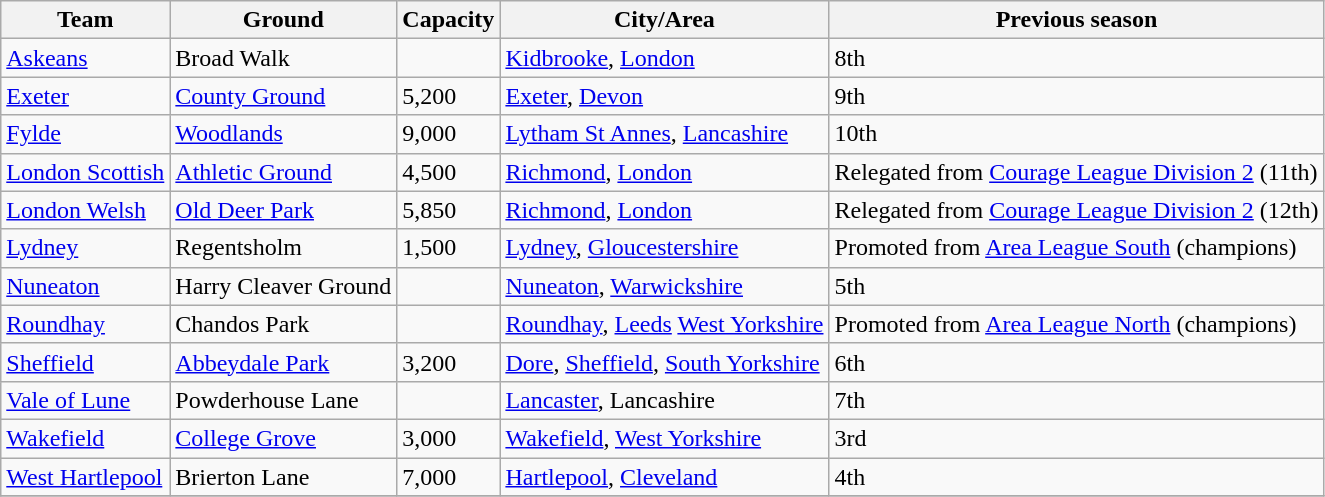<table class="wikitable sortable">
<tr>
<th>Team</th>
<th>Ground</th>
<th>Capacity</th>
<th>City/Area</th>
<th>Previous season</th>
</tr>
<tr>
<td><a href='#'>Askeans</a></td>
<td>Broad Walk</td>
<td></td>
<td><a href='#'>Kidbrooke</a>, <a href='#'>London</a></td>
<td>8th</td>
</tr>
<tr>
<td><a href='#'>Exeter</a></td>
<td><a href='#'>County Ground</a></td>
<td>5,200</td>
<td><a href='#'>Exeter</a>, <a href='#'>Devon</a></td>
<td>9th</td>
</tr>
<tr>
<td><a href='#'>Fylde</a></td>
<td><a href='#'>Woodlands</a></td>
<td>9,000</td>
<td><a href='#'>Lytham St Annes</a>, <a href='#'>Lancashire</a></td>
<td>10th</td>
</tr>
<tr>
<td><a href='#'>London Scottish</a></td>
<td><a href='#'>Athletic Ground</a></td>
<td>4,500</td>
<td><a href='#'>Richmond</a>, <a href='#'>London</a></td>
<td>Relegated from <a href='#'>Courage League Division 2</a> (11th)</td>
</tr>
<tr>
<td><a href='#'>London Welsh</a></td>
<td><a href='#'>Old Deer Park</a></td>
<td>5,850</td>
<td><a href='#'>Richmond</a>, <a href='#'>London</a></td>
<td>Relegated from <a href='#'>Courage League Division 2</a> (12th)</td>
</tr>
<tr>
<td><a href='#'>Lydney</a></td>
<td>Regentsholm</td>
<td>1,500</td>
<td><a href='#'>Lydney</a>, <a href='#'>Gloucestershire</a></td>
<td>Promoted from <a href='#'>Area League South</a> (champions)</td>
</tr>
<tr>
<td><a href='#'>Nuneaton</a></td>
<td>Harry Cleaver Ground</td>
<td></td>
<td><a href='#'>Nuneaton</a>, <a href='#'>Warwickshire</a></td>
<td>5th</td>
</tr>
<tr>
<td><a href='#'>Roundhay</a></td>
<td>Chandos Park</td>
<td></td>
<td><a href='#'>Roundhay</a>, <a href='#'>Leeds</a> <a href='#'>West Yorkshire</a></td>
<td>Promoted from <a href='#'>Area League North</a> (champions)</td>
</tr>
<tr>
<td><a href='#'>Sheffield</a></td>
<td><a href='#'>Abbeydale Park</a></td>
<td>3,200</td>
<td><a href='#'>Dore</a>, <a href='#'>Sheffield</a>, <a href='#'>South Yorkshire</a></td>
<td>6th</td>
</tr>
<tr>
<td><a href='#'>Vale of Lune</a></td>
<td>Powderhouse Lane</td>
<td></td>
<td><a href='#'>Lancaster</a>, Lancashire</td>
<td>7th</td>
</tr>
<tr>
<td><a href='#'>Wakefield</a></td>
<td><a href='#'>College Grove</a></td>
<td>3,000</td>
<td><a href='#'>Wakefield</a>, <a href='#'>West Yorkshire</a></td>
<td>3rd</td>
</tr>
<tr>
<td><a href='#'>West Hartlepool</a></td>
<td>Brierton Lane</td>
<td>7,000</td>
<td><a href='#'>Hartlepool</a>, <a href='#'>Cleveland</a></td>
<td>4th</td>
</tr>
<tr>
</tr>
</table>
